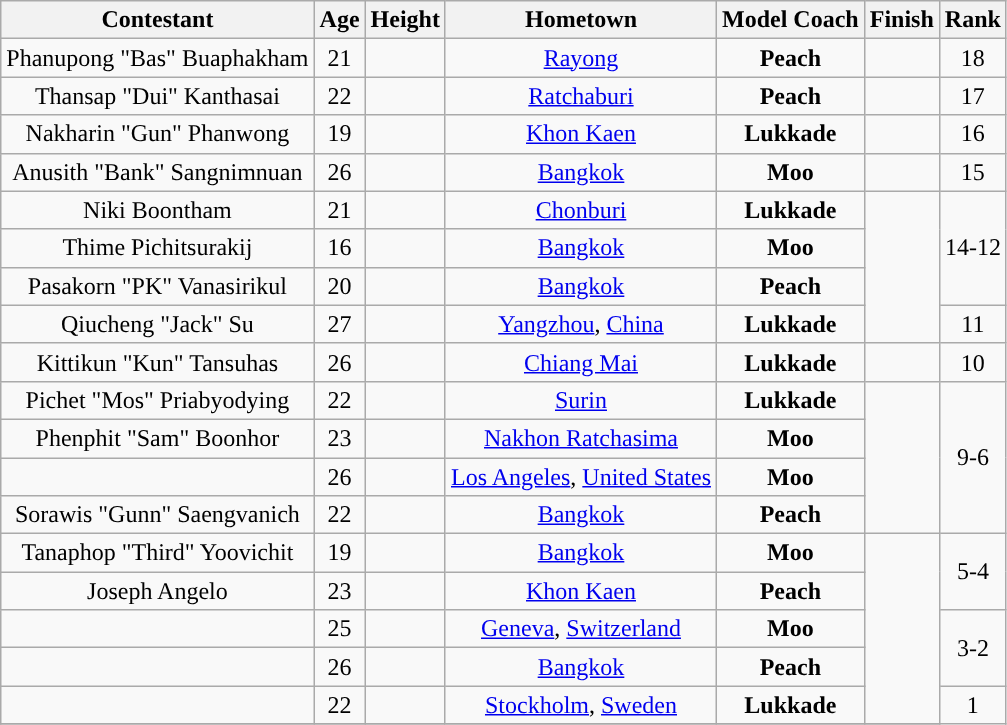<table class="wikitable sortable" style="text-align:center;">
<tr>
<th>Contestant</th>
<th>Age</th>
<th>Height</th>
<th>Hometown</th>
<th>Model Coach</th>
<th>Finish</th>
<th>Rank</th>
</tr>
<tr>
<td>Phanupong "Bas" Buaphakham</td>
<td>21</td>
<td></td>
<td><a href='#'>Rayong</a></td>
<td><strong><span>Peach</span></strong></td>
<td></td>
<td>18</td>
</tr>
<tr>
<td>Thansap "Dui" Kanthasai</td>
<td>22</td>
<td></td>
<td><a href='#'>Ratchaburi</a></td>
<td><strong><span>Peach</span></strong></td>
<td></td>
<td>17</td>
</tr>
<tr>
<td>Nakharin "Gun" Phanwong</td>
<td>19</td>
<td></td>
<td><a href='#'>Khon Kaen</a></td>
<td><strong><span>Lukkade</span></strong></td>
<td></td>
<td>16</td>
</tr>
<tr>
<td>Anusith "Bank" Sangnimnuan</td>
<td>26</td>
<td></td>
<td><a href='#'>Bangkok</a></td>
<td><strong><span>Moo</span></strong></td>
<td></td>
<td>15</td>
</tr>
<tr>
<td>Niki Boontham</td>
<td>21</td>
<td></td>
<td><a href='#'>Chonburi</a></td>
<td><strong><span>Lukkade</span></strong></td>
<td rowspan="4"></td>
<td rowspan="3">14-12</td>
</tr>
<tr>
<td>Thime Pichitsurakij</td>
<td>16</td>
<td></td>
<td><a href='#'>Bangkok</a></td>
<td><strong><span>Moo</span></strong></td>
</tr>
<tr>
<td>Pasakorn "PK" Vanasirikul</td>
<td>20</td>
<td></td>
<td><a href='#'>Bangkok</a></td>
<td><strong><span>Peach</span></strong></td>
</tr>
<tr>
<td>Qiucheng "Jack" Su</td>
<td>27</td>
<td></td>
<td><a href='#'>Yangzhou</a>, <a href='#'>China</a></td>
<td><strong><span>Lukkade</span></strong></td>
<td>11</td>
</tr>
<tr>
<td>Kittikun "Kun" Tansuhas</td>
<td>26</td>
<td></td>
<td><a href='#'>Chiang Mai</a></td>
<td><strong><span>Lukkade</span></strong></td>
<td></td>
<td>10</td>
</tr>
<tr>
<td>Pichet "Mos" Priabyodying</td>
<td>22</td>
<td></td>
<td><a href='#'>Surin</a></td>
<td><strong><span>Lukkade</span></strong></td>
<td rowspan="4"></td>
<td rowspan="4">9-6</td>
</tr>
<tr>
<td>Phenphit "Sam" Boonhor</td>
<td>23</td>
<td></td>
<td><a href='#'>Nakhon Ratchasima</a></td>
<td><strong><span>Moo</span></strong></td>
</tr>
<tr>
<td></td>
<td>26</td>
<td></td>
<td><a href='#'>Los Angeles</a>, <a href='#'>United States</a></td>
<td><strong><span>Moo</span></strong></td>
</tr>
<tr>
<td>Sorawis "Gunn" Saengvanich</td>
<td>22</td>
<td></td>
<td><a href='#'>Bangkok</a></td>
<td><strong><span>Peach</span></strong></td>
</tr>
<tr>
<td>Tanaphop "Third" Yoovichit</td>
<td>19</td>
<td></td>
<td><a href='#'>Bangkok</a></td>
<td><strong><span>Moo</span></strong></td>
<td rowspan="5"></td>
<td rowspan="2">5-4</td>
</tr>
<tr>
<td>Joseph Angelo</td>
<td>23</td>
<td></td>
<td><a href='#'>Khon Kaen</a></td>
<td><strong><span>Peach</span></strong></td>
</tr>
<tr>
<td></td>
<td>25</td>
<td></td>
<td><a href='#'>Geneva</a>, <a href='#'>Switzerland</a></td>
<td><strong><span>Moo</span></strong></td>
<td rowspan="2">3-2</td>
</tr>
<tr>
<td></td>
<td>26</td>
<td></td>
<td><a href='#'>Bangkok</a></td>
<td><strong><span>Peach</span></strong></td>
</tr>
<tr>
<td></td>
<td>22</td>
<td></td>
<td><a href='#'>Stockholm</a>, <a href='#'>Sweden</a></td>
<td><strong><span>Lukkade</span></strong></td>
<td rowspan="2">1</td>
</tr>
<tr>
</tr>
</table>
